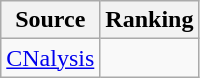<table class="wikitable" style="text-align:center">
<tr>
<th>Source</th>
<th>Ranking</th>
</tr>
<tr>
<td align=left><a href='#'>CNalysis</a></td>
<td></td>
</tr>
</table>
